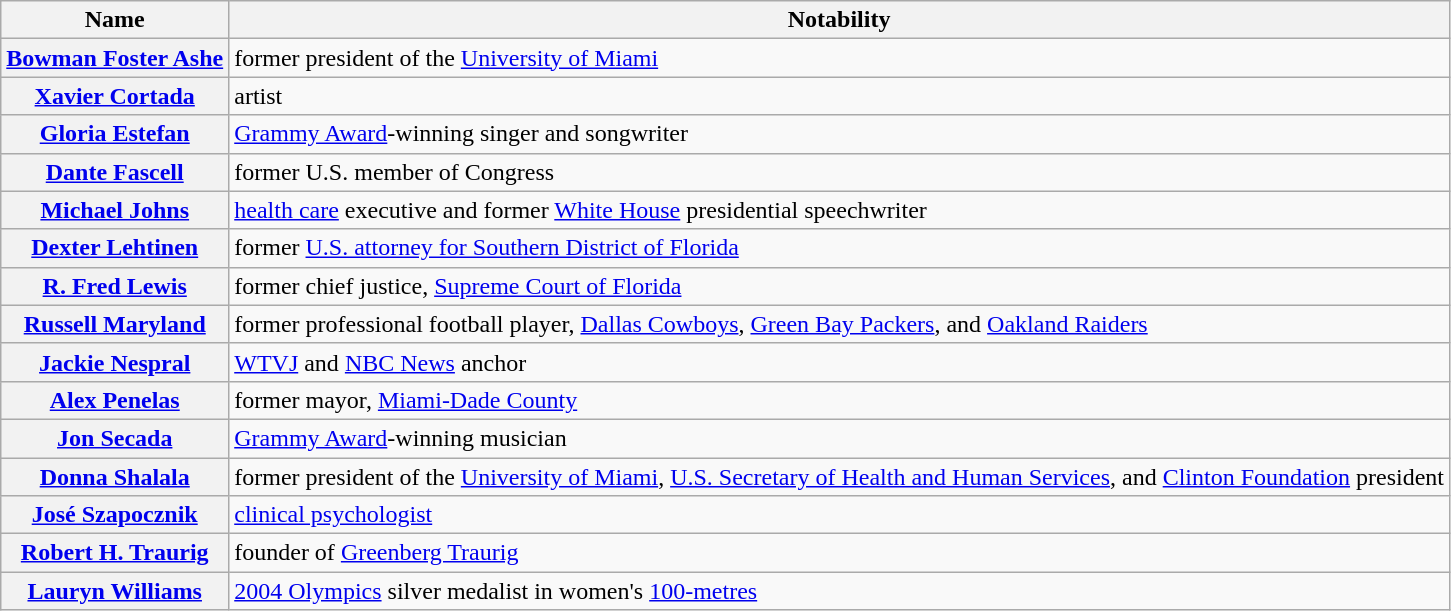<table class="wikitable plainrowheaders">
<tr>
<th scope="col">Name</th>
<th scope="col">Notability</th>
</tr>
<tr>
<th scope="row"><a href='#'>Bowman Foster Ashe</a></th>
<td>former president of the <a href='#'>University of Miami</a></td>
</tr>
<tr>
<th scope="row"><a href='#'>Xavier Cortada</a></th>
<td>artist</td>
</tr>
<tr>
<th scope="row"><a href='#'>Gloria Estefan</a></th>
<td><a href='#'>Grammy Award</a>-winning singer and songwriter</td>
</tr>
<tr>
<th scope="row"><a href='#'>Dante Fascell</a></th>
<td>former U.S. member of Congress</td>
</tr>
<tr>
<th scope="row"><a href='#'>Michael Johns</a></th>
<td><a href='#'>health care</a> executive and former <a href='#'>White House</a> presidential speechwriter</td>
</tr>
<tr>
<th scope="row"><a href='#'>Dexter Lehtinen</a></th>
<td>former <a href='#'>U.S. attorney for Southern District of Florida</a></td>
</tr>
<tr>
<th scope="row"><a href='#'>R. Fred Lewis</a></th>
<td>former chief justice, <a href='#'>Supreme Court of Florida</a></td>
</tr>
<tr>
<th scope="row"><a href='#'>Russell Maryland</a></th>
<td>former professional football player, <a href='#'>Dallas Cowboys</a>, <a href='#'>Green Bay Packers</a>, and <a href='#'>Oakland Raiders</a></td>
</tr>
<tr>
<th scope="row"><a href='#'>Jackie Nespral</a></th>
<td><a href='#'>WTVJ</a> and <a href='#'>NBC News</a> anchor</td>
</tr>
<tr>
<th scope="row"><a href='#'>Alex Penelas</a></th>
<td>former mayor, <a href='#'>Miami-Dade County</a></td>
</tr>
<tr>
<th scope="row"><a href='#'>Jon Secada</a></th>
<td><a href='#'>Grammy Award</a>-winning musician</td>
</tr>
<tr>
<th scope="row"><a href='#'>Donna Shalala</a></th>
<td>former president of the <a href='#'>University of Miami</a>, <a href='#'>U.S. Secretary of Health and Human Services</a>, and <a href='#'>Clinton Foundation</a> president</td>
</tr>
<tr>
<th scope="row"><a href='#'>José Szapocznik</a></th>
<td><a href='#'>clinical psychologist</a></td>
</tr>
<tr>
<th scope="row"><a href='#'>Robert H. Traurig</a></th>
<td>founder of <a href='#'>Greenberg Traurig</a></td>
</tr>
<tr>
<th scope="row"><a href='#'>Lauryn Williams</a></th>
<td><a href='#'>2004 Olympics</a> silver medalist in women's <a href='#'>100-metres</a></td>
</tr>
</table>
